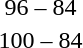<table style="text-align:center;">
<tr>
<th width=200></th>
<th width=100></th>
<th width=200></th>
<th></th>
</tr>
<tr>
<td align=right><strong></strong></td>
<td>96 – 84</td>
<td align=left></td>
</tr>
<tr>
<td align=right><strong></strong></td>
<td>100 – 84</td>
<td align=left></td>
</tr>
</table>
